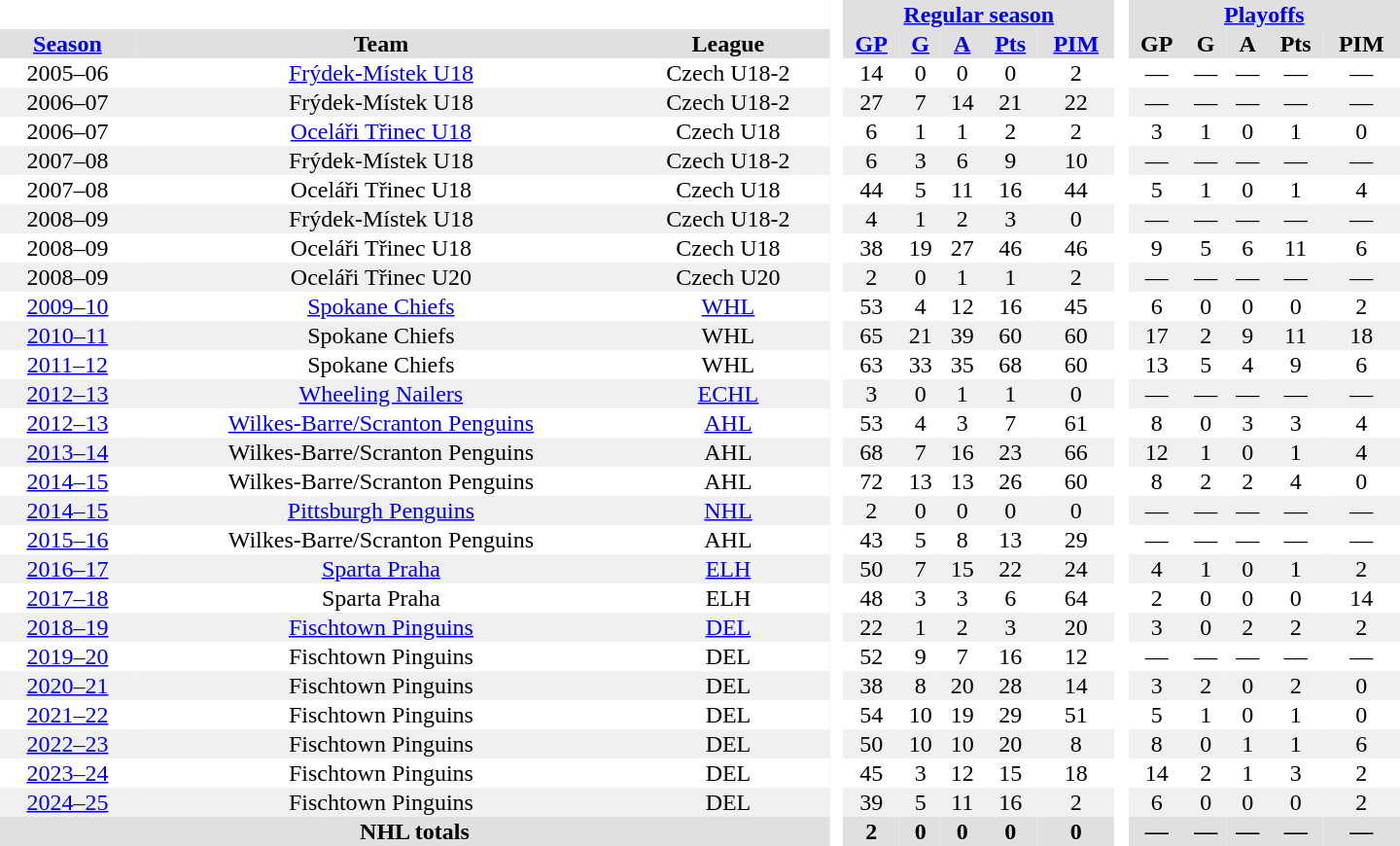<table border="0" cellpadding="1" cellspacing="0" style="text-align:center; width:60em">
<tr bgcolor="#e0e0e0">
<th colspan="3" bgcolor="#ffffff"> </th>
<th rowspan="99" bgcolor="#ffffff"> </th>
<th colspan="5"><a href='#'>Regular season</a></th>
<th rowspan="99" bgcolor="#ffffff"> </th>
<th colspan="5"><a href='#'>Playoffs</a></th>
</tr>
<tr bgcolor="#e0e0e0">
<th><a href='#'>Season</a></th>
<th>Team</th>
<th>League</th>
<th><a href='#'>GP</a></th>
<th><a href='#'>G</a></th>
<th><a href='#'>A</a></th>
<th><a href='#'>Pts</a></th>
<th><a href='#'>PIM</a></th>
<th>GP</th>
<th>G</th>
<th>A</th>
<th>Pts</th>
<th>PIM</th>
</tr>
<tr>
<td>2005–06</td>
<td><a href='#'>Frýdek-Místek U18</a></td>
<td>Czech U18-2</td>
<td>14</td>
<td>0</td>
<td>0</td>
<td>0</td>
<td>2</td>
<td>—</td>
<td>—</td>
<td>—</td>
<td>—</td>
<td>—</td>
</tr>
<tr bgcolor="#f0f0f0">
<td>2006–07</td>
<td>Frýdek-Místek U18</td>
<td>Czech U18-2</td>
<td>27</td>
<td>7</td>
<td>14</td>
<td>21</td>
<td>22</td>
<td>—</td>
<td>—</td>
<td>—</td>
<td>—</td>
<td>—</td>
</tr>
<tr>
<td>2006–07</td>
<td><a href='#'>Oceláři Třinec U18</a></td>
<td>Czech U18</td>
<td>6</td>
<td>1</td>
<td>1</td>
<td>2</td>
<td>2</td>
<td>3</td>
<td>1</td>
<td>0</td>
<td>1</td>
<td>0</td>
</tr>
<tr bgcolor="#f0f0f0">
<td>2007–08</td>
<td>Frýdek-Místek U18</td>
<td>Czech U18-2</td>
<td>6</td>
<td>3</td>
<td>6</td>
<td>9</td>
<td>10</td>
<td>—</td>
<td>—</td>
<td>—</td>
<td>—</td>
<td>—</td>
</tr>
<tr>
<td>2007–08</td>
<td>Oceláři Třinec U18</td>
<td>Czech U18</td>
<td>44</td>
<td>5</td>
<td>11</td>
<td>16</td>
<td>44</td>
<td>5</td>
<td>1</td>
<td>0</td>
<td>1</td>
<td>4</td>
</tr>
<tr bgcolor="#f0f0f0">
<td>2008–09</td>
<td>Frýdek-Místek U18</td>
<td>Czech U18-2</td>
<td>4</td>
<td>1</td>
<td>2</td>
<td>3</td>
<td>0</td>
<td>—</td>
<td>—</td>
<td>—</td>
<td>—</td>
<td>—</td>
</tr>
<tr>
<td>2008–09</td>
<td>Oceláři Třinec U18</td>
<td>Czech U18</td>
<td>38</td>
<td>19</td>
<td>27</td>
<td>46</td>
<td>46</td>
<td>9</td>
<td>5</td>
<td>6</td>
<td>11</td>
<td>6</td>
</tr>
<tr bgcolor="#f0f0f0">
<td>2008–09</td>
<td>Oceláři Třinec U20</td>
<td>Czech U20</td>
<td>2</td>
<td>0</td>
<td>1</td>
<td>1</td>
<td>2</td>
<td>—</td>
<td>—</td>
<td>—</td>
<td>—</td>
<td>—</td>
</tr>
<tr>
<td><a href='#'>2009–10</a></td>
<td><a href='#'>Spokane Chiefs</a></td>
<td><a href='#'>WHL</a></td>
<td>53</td>
<td>4</td>
<td>12</td>
<td>16</td>
<td>45</td>
<td>6</td>
<td>0</td>
<td>0</td>
<td>0</td>
<td>2</td>
</tr>
<tr bgcolor="#f0f0f0">
<td><a href='#'>2010–11</a></td>
<td>Spokane Chiefs</td>
<td>WHL</td>
<td>65</td>
<td>21</td>
<td>39</td>
<td>60</td>
<td>60</td>
<td>17</td>
<td>2</td>
<td>9</td>
<td>11</td>
<td>18</td>
</tr>
<tr>
<td><a href='#'>2011–12</a></td>
<td>Spokane Chiefs</td>
<td>WHL</td>
<td>63</td>
<td>33</td>
<td>35</td>
<td>68</td>
<td>60</td>
<td>13</td>
<td>5</td>
<td>4</td>
<td>9</td>
<td>6</td>
</tr>
<tr bgcolor="#f0f0f0">
<td><a href='#'>2012–13</a></td>
<td><a href='#'>Wheeling Nailers</a></td>
<td><a href='#'>ECHL</a></td>
<td>3</td>
<td>0</td>
<td>1</td>
<td>1</td>
<td>0</td>
<td>—</td>
<td>—</td>
<td>—</td>
<td>—</td>
<td>—</td>
</tr>
<tr>
<td><a href='#'>2012–13</a></td>
<td><a href='#'>Wilkes-Barre/Scranton Penguins</a></td>
<td><a href='#'>AHL</a></td>
<td>53</td>
<td>4</td>
<td>3</td>
<td>7</td>
<td>61</td>
<td>8</td>
<td>0</td>
<td>3</td>
<td>3</td>
<td>4</td>
</tr>
<tr bgcolor="#f0f0f0">
<td><a href='#'>2013–14</a></td>
<td>Wilkes-Barre/Scranton Penguins</td>
<td>AHL</td>
<td>68</td>
<td>7</td>
<td>16</td>
<td>23</td>
<td>66</td>
<td>12</td>
<td>1</td>
<td>0</td>
<td>1</td>
<td>4</td>
</tr>
<tr>
<td><a href='#'>2014–15</a></td>
<td>Wilkes-Barre/Scranton Penguins</td>
<td>AHL</td>
<td>72</td>
<td>13</td>
<td>13</td>
<td>26</td>
<td>60</td>
<td>8</td>
<td>2</td>
<td>2</td>
<td>4</td>
<td>0</td>
</tr>
<tr bgcolor="#f0f0f0">
<td><a href='#'>2014–15</a></td>
<td><a href='#'>Pittsburgh Penguins</a></td>
<td><a href='#'>NHL</a></td>
<td>2</td>
<td>0</td>
<td>0</td>
<td>0</td>
<td>0</td>
<td>—</td>
<td>—</td>
<td>—</td>
<td>—</td>
<td>—</td>
</tr>
<tr>
<td><a href='#'>2015–16</a></td>
<td>Wilkes-Barre/Scranton Penguins</td>
<td>AHL</td>
<td>43</td>
<td>5</td>
<td>8</td>
<td>13</td>
<td>29</td>
<td>—</td>
<td>—</td>
<td>—</td>
<td>—</td>
<td>—</td>
</tr>
<tr bgcolor="#f0f0f0">
<td><a href='#'>2016–17</a></td>
<td><a href='#'>Sparta Praha</a></td>
<td><a href='#'>ELH</a></td>
<td>50</td>
<td>7</td>
<td>15</td>
<td>22</td>
<td>24</td>
<td>4</td>
<td>1</td>
<td>0</td>
<td>1</td>
<td>2</td>
</tr>
<tr>
<td><a href='#'>2017–18</a></td>
<td>Sparta Praha</td>
<td>ELH</td>
<td>48</td>
<td>3</td>
<td>3</td>
<td>6</td>
<td>64</td>
<td>2</td>
<td>0</td>
<td>0</td>
<td>0</td>
<td>14</td>
</tr>
<tr bgcolor="#f0f0f0">
<td><a href='#'>2018–19</a></td>
<td><a href='#'>Fischtown Pinguins</a></td>
<td><a href='#'>DEL</a></td>
<td>22</td>
<td>1</td>
<td>2</td>
<td>3</td>
<td>20</td>
<td>3</td>
<td>0</td>
<td>2</td>
<td>2</td>
<td>2</td>
</tr>
<tr>
<td><a href='#'>2019–20</a></td>
<td>Fischtown Pinguins</td>
<td>DEL</td>
<td>52</td>
<td>9</td>
<td>7</td>
<td>16</td>
<td>12</td>
<td>—</td>
<td>—</td>
<td>—</td>
<td>—</td>
<td>—</td>
</tr>
<tr bgcolor="#f0f0f0">
<td><a href='#'>2020–21</a></td>
<td>Fischtown Pinguins</td>
<td>DEL</td>
<td>38</td>
<td>8</td>
<td>20</td>
<td>28</td>
<td>14</td>
<td>3</td>
<td>2</td>
<td>0</td>
<td>2</td>
<td>0</td>
</tr>
<tr>
<td><a href='#'>2021–22</a></td>
<td>Fischtown Pinguins</td>
<td>DEL</td>
<td>54</td>
<td>10</td>
<td>19</td>
<td>29</td>
<td>51</td>
<td>5</td>
<td>1</td>
<td>0</td>
<td>1</td>
<td>0</td>
</tr>
<tr bgcolor="#f0f0f0">
<td><a href='#'>2022–23</a></td>
<td>Fischtown Pinguins</td>
<td>DEL</td>
<td>50</td>
<td>10</td>
<td>10</td>
<td>20</td>
<td>8</td>
<td>8</td>
<td>0</td>
<td>1</td>
<td>1</td>
<td>6</td>
</tr>
<tr>
<td><a href='#'>2023–24</a></td>
<td>Fischtown Pinguins</td>
<td>DEL</td>
<td>45</td>
<td>3</td>
<td>12</td>
<td>15</td>
<td>18</td>
<td>14</td>
<td>2</td>
<td>1</td>
<td>3</td>
<td>2</td>
</tr>
<tr bgcolor="#f0f0f0">
<td><a href='#'>2024–25</a></td>
<td>Fischtown Pinguins</td>
<td>DEL</td>
<td>39</td>
<td>5</td>
<td>11</td>
<td>16</td>
<td>2</td>
<td>6</td>
<td>0</td>
<td>0</td>
<td>0</td>
<td>2</td>
</tr>
<tr bgcolor="#e0e0e0">
<th colspan="3">NHL totals</th>
<th>2</th>
<th>0</th>
<th>0</th>
<th>0</th>
<th>0</th>
<th>—</th>
<th>—</th>
<th>—</th>
<th>—</th>
<th>—</th>
</tr>
</table>
